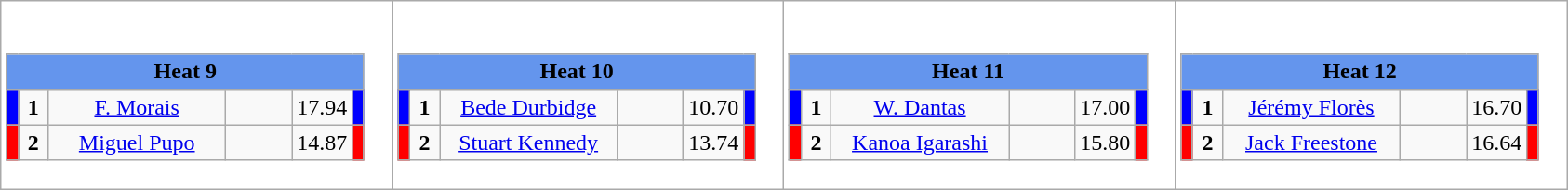<table class="wikitable" style="background:#fff;">
<tr>
<td><div><br><table class="wikitable">
<tr>
<td colspan="6"  style="text-align:center; background:#6495ed;"><strong>Heat 9</strong></td>
</tr>
<tr>
<td style="width:01px; background: #00f;"></td>
<td style="width:14px; text-align:center;"><strong>1</strong></td>
<td style="width:120px; text-align:center;"><a href='#'>F. Morais</a></td>
<td style="width:40px; text-align:center;"></td>
<td style="width:20px; text-align:center;">17.94</td>
<td style="width:01px; background: #00f;"></td>
</tr>
<tr>
<td style="width:01px; background: #f00;"></td>
<td style="width:14px; text-align:center;"><strong>2</strong></td>
<td style="width:120px; text-align:center;"><a href='#'>Miguel Pupo</a></td>
<td style="width:40px; text-align:center;"></td>
<td style="width:20px; text-align:center;">14.87</td>
<td style="width:01px; background: #f00;"></td>
</tr>
</table>
</div></td>
<td><div><br><table class="wikitable">
<tr>
<td colspan="6"  style="text-align:center; background:#6495ed;"><strong>Heat 10</strong></td>
</tr>
<tr>
<td style="width:01px; background: #00f;"></td>
<td style="width:14px; text-align:center;"><strong>1</strong></td>
<td style="width:120px; text-align:center;"><a href='#'>Bede Durbidge</a></td>
<td style="width:40px; text-align:center;"></td>
<td style="width:20px; text-align:center;">10.70</td>
<td style="width:01px; background: #00f;"></td>
</tr>
<tr>
<td style="width:01px; background: #f00;"></td>
<td style="width:14px; text-align:center;"><strong>2</strong></td>
<td style="width:120px; text-align:center;"><a href='#'>Stuart Kennedy</a></td>
<td style="width:40px; text-align:center;"></td>
<td style="width:20px; text-align:center;">13.74</td>
<td style="width:01px; background: #f00;"></td>
</tr>
</table>
</div></td>
<td><div><br><table class="wikitable">
<tr>
<td colspan="6"  style="text-align:center; background:#6495ed;"><strong>Heat 11</strong></td>
</tr>
<tr>
<td style="width:01px; background: #00f;"></td>
<td style="width:14px; text-align:center;"><strong>1</strong></td>
<td style="width:120px; text-align:center;"><a href='#'>W. Dantas</a></td>
<td style="width:40px; text-align:center;"></td>
<td style="width:20px; text-align:center;">17.00</td>
<td style="width:01px; background: #00f;"></td>
</tr>
<tr>
<td style="width:01px; background: #f00;"></td>
<td style="width:14px; text-align:center;"><strong>2</strong></td>
<td style="width:120px; text-align:center;"><a href='#'>Kanoa Igarashi</a></td>
<td style="width:40px; text-align:center;"></td>
<td style="width:20px; text-align:center;">15.80</td>
<td style="width:01px; background: #f00;"></td>
</tr>
</table>
</div></td>
<td><div><br><table class="wikitable">
<tr>
<td colspan="6"  style="text-align:center; background:#6495ed;"><strong>Heat 12</strong></td>
</tr>
<tr>
<td style="width:01px; background: #00f;"></td>
<td style="width:14px; text-align:center;"><strong>1</strong></td>
<td style="width:120px; text-align:center;"><a href='#'>Jérémy Florès</a></td>
<td style="width:40px; text-align:center;"></td>
<td style="width:20px; text-align:center;">16.70</td>
<td style="width:01px; background: #00f;"></td>
</tr>
<tr>
<td style="width:01px; background: #f00;"></td>
<td style="width:14px; text-align:center;"><strong>2</strong></td>
<td style="width:120px; text-align:center;"><a href='#'>Jack Freestone</a></td>
<td style="width:40px; text-align:center;"></td>
<td style="width:20px; text-align:center;">16.64</td>
<td style="width:01px; background: #f00;"></td>
</tr>
</table>
</div></td>
</tr>
</table>
